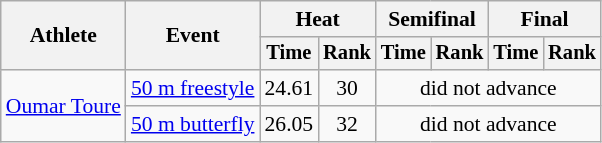<table class=wikitable style="font-size:90%">
<tr>
<th rowspan=2>Athlete</th>
<th rowspan=2>Event</th>
<th colspan="2">Heat</th>
<th colspan="2">Semifinal</th>
<th colspan="2">Final</th>
</tr>
<tr style="font-size:95%">
<th>Time</th>
<th>Rank</th>
<th>Time</th>
<th>Rank</th>
<th>Time</th>
<th>Rank</th>
</tr>
<tr align=center>
<td align=left rowspan=2><a href='#'>Oumar Toure</a></td>
<td align=left><a href='#'>50 m freestyle</a></td>
<td>24.61</td>
<td>30</td>
<td colspan=4>did not advance</td>
</tr>
<tr align=center>
<td align=left><a href='#'>50 m butterfly</a></td>
<td>26.05</td>
<td>32</td>
<td colspan=4>did not advance</td>
</tr>
</table>
